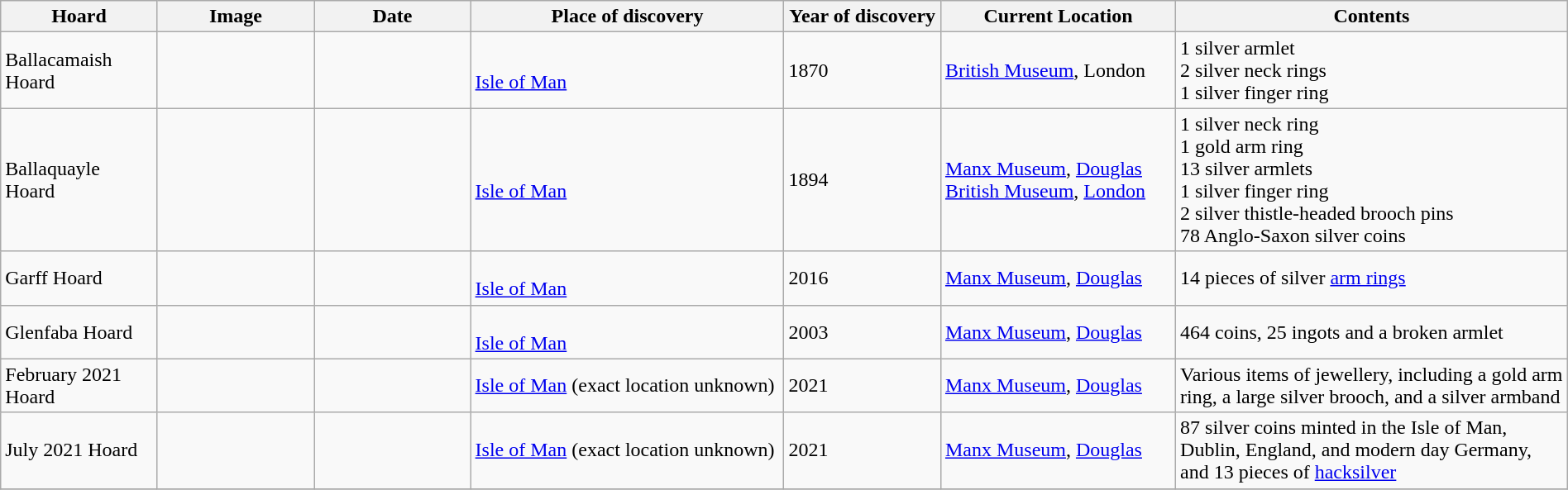<table class="wikitable sortable" style="width: 100%">
<tr>
<th width="10%">Hoard</th>
<th width="10%">Image</th>
<th width="10%">Date</th>
<th width="20%">Place of discovery</th>
<th width="10%">Year of discovery</th>
<th width="15%">Current Location</th>
<th class="unsortable" width="25%">Contents</th>
</tr>
<tr>
<td>Ballacamaish Hoard</td>
<td></td>
<td></td>
<td><br><a href='#'>Isle of Man</a><br><small></small></td>
<td>1870</td>
<td><a href='#'>British Museum</a>, London<br></td>
<td>1 silver armlet<br>2 silver neck rings<br>1 silver finger ring<br></td>
</tr>
<tr>
<td>Ballaquayle Hoard</td>
<td></td>
<td></td>
<td><br><a href='#'>Isle of Man</a><br><small></small></td>
<td>1894</td>
<td><a href='#'>Manx Museum</a>, <a href='#'>Douglas</a><br><a href='#'>British Museum</a>, <a href='#'>London</a></td>
<td>1 silver neck ring<br>1 gold arm ring<br>13 silver armlets<br>1 silver finger ring<br>2 silver thistle-headed brooch pins<br>78 Anglo-Saxon silver coins</td>
</tr>
<tr>
<td>Garff Hoard</td>
<td></td>
<td></td>
<td><br><a href='#'>Isle of Man</a><br><small></small></td>
<td>2016</td>
<td><a href='#'>Manx Museum</a>, <a href='#'>Douglas</a></td>
<td>14 pieces of silver <a href='#'>arm rings</a></td>
</tr>
<tr>
<td>Glenfaba Hoard</td>
<td></td>
<td></td>
<td><br><a href='#'>Isle of Man</a><br><small></small></td>
<td>2003</td>
<td><a href='#'>Manx Museum</a>, <a href='#'>Douglas</a></td>
<td>464 coins, 25 ingots and a broken armlet</td>
</tr>
<tr>
<td>February 2021 Hoard</td>
<td></td>
<td></td>
<td><a href='#'>Isle of Man</a> (exact location unknown)</td>
<td>2021</td>
<td><a href='#'>Manx Museum</a>, <a href='#'>Douglas</a></td>
<td>Various items of jewellery, including a gold arm ring, a large silver brooch, and a silver armband</td>
</tr>
<tr>
<td>July 2021 Hoard</td>
<td></td>
<td></td>
<td><a href='#'>Isle of Man</a> (exact location unknown)</td>
<td>2021</td>
<td><a href='#'>Manx Museum</a>, <a href='#'>Douglas</a></td>
<td>87 silver coins minted in the Isle of Man, Dublin, England, and modern day Germany, and 13 pieces of <a href='#'>hacksilver</a></td>
</tr>
<tr>
</tr>
</table>
